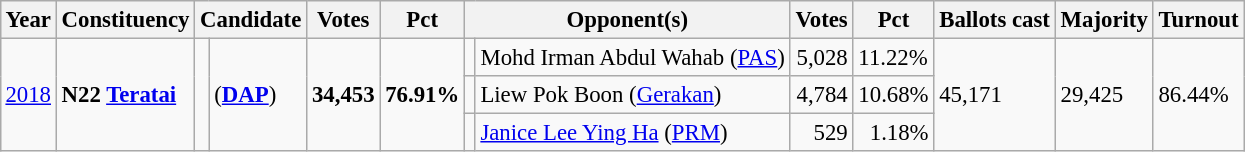<table class="wikitable" style="margin:0.5em ; font-size:95%">
<tr>
<th>Year</th>
<th>Constituency</th>
<th colspan=2>Candidate</th>
<th>Votes</th>
<th>Pct</th>
<th colspan=2>Opponent(s)</th>
<th>Votes</th>
<th>Pct</th>
<th>Ballots cast</th>
<th>Majority</th>
<th>Turnout</th>
</tr>
<tr>
<td rowspan=3><a href='#'>2018</a></td>
<td rowspan=3><strong>N22 <a href='#'>Teratai</a></strong></td>
<td rowspan=3 ></td>
<td rowspan=3> (<a href='#'><strong>DAP</strong></a>)</td>
<td rowspan=3 align=right><strong>34,453</strong></td>
<td rowspan=3><strong>76.91%</strong></td>
<td></td>
<td>Mohd Irman Abdul Wahab	(<a href='#'>PAS</a>)</td>
<td align=right>5,028</td>
<td>11.22%</td>
<td rowspan=3>45,171</td>
<td rowspan=3>29,425</td>
<td rowspan=3>86.44%</td>
</tr>
<tr>
<td></td>
<td>Liew Pok Boon (<a href='#'>Gerakan</a>)</td>
<td align=right>4,784</td>
<td>10.68%</td>
</tr>
<tr>
<td bgcolor=></td>
<td><a href='#'>Janice Lee Ying Ha</a> (<a href='#'>PRM</a>)</td>
<td align=right>529</td>
<td align=right>1.18%</td>
</tr>
</table>
